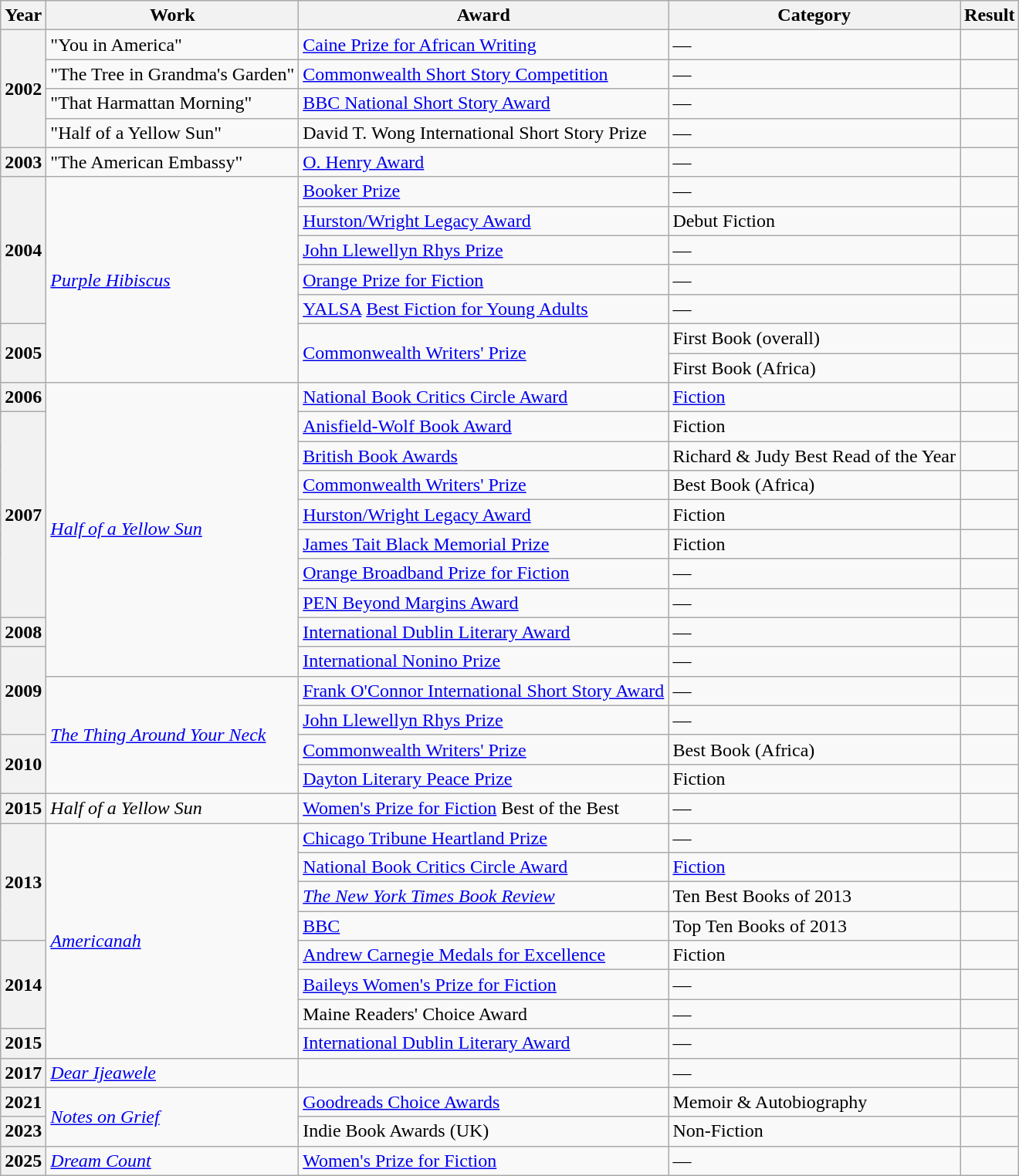<table class="wikitable sortable plainrowheaders">
<tr>
<th>Year</th>
<th>Work</th>
<th>Award</th>
<th>Category</th>
<th>Result</th>
</tr>
<tr>
<th rowspan="4">2002</th>
<td>"You in America"</td>
<td><a href='#'>Caine Prize for African Writing</a></td>
<td>—</td>
<td></td>
</tr>
<tr>
<td>"The Tree in Grandma's Garden"</td>
<td><a href='#'>Commonwealth Short Story Competition</a></td>
<td>—</td>
<td></td>
</tr>
<tr>
<td>"That Harmattan Morning"</td>
<td><a href='#'>BBC National Short Story Award</a></td>
<td>—</td>
<td></td>
</tr>
<tr>
<td>"Half of a Yellow Sun"</td>
<td>David T. Wong International Short Story Prize</td>
<td>—</td>
<td></td>
</tr>
<tr>
<th>2003</th>
<td>"The American Embassy"</td>
<td><a href='#'>O. Henry Award</a></td>
<td>—</td>
<td></td>
</tr>
<tr>
<th rowspan="5">2004</th>
<td rowspan="7"><em><a href='#'>Purple Hibiscus</a></em></td>
<td><a href='#'>Booker Prize</a></td>
<td>—</td>
<td></td>
</tr>
<tr>
<td><a href='#'>Hurston/Wright Legacy Award</a></td>
<td>Debut Fiction</td>
<td></td>
</tr>
<tr>
<td><a href='#'>John Llewellyn Rhys Prize</a></td>
<td>—</td>
<td></td>
</tr>
<tr>
<td><a href='#'>Orange Prize for Fiction</a></td>
<td>—</td>
<td></td>
</tr>
<tr>
<td><a href='#'>YALSA</a> <a href='#'>Best Fiction for Young Adults</a></td>
<td>—</td>
<td></td>
</tr>
<tr>
<th rowspan="2">2005</th>
<td rowspan="2"><a href='#'>Commonwealth Writers' Prize</a></td>
<td>First Book (overall)</td>
<td></td>
</tr>
<tr>
<td>First Book (Africa)</td>
<td></td>
</tr>
<tr>
<th>2006</th>
<td rowspan="10"><em><a href='#'>Half of a Yellow Sun</a></em></td>
<td><a href='#'>National Book Critics Circle Award</a></td>
<td><a href='#'>Fiction</a></td>
<td></td>
</tr>
<tr>
<th rowspan="7">2007</th>
<td><a href='#'>Anisfield-Wolf Book Award</a></td>
<td>Fiction</td>
<td></td>
</tr>
<tr>
<td><a href='#'>British Book Awards</a></td>
<td>Richard & Judy Best Read of the Year</td>
<td></td>
</tr>
<tr>
<td><a href='#'>Commonwealth Writers' Prize</a></td>
<td>Best Book (Africa)</td>
<td></td>
</tr>
<tr>
<td><a href='#'>Hurston/Wright Legacy Award</a></td>
<td>Fiction</td>
<td></td>
</tr>
<tr>
<td><a href='#'>James Tait Black Memorial Prize</a></td>
<td>Fiction</td>
<td></td>
</tr>
<tr>
<td><a href='#'>Orange Broadband Prize for Fiction</a></td>
<td>—</td>
<td></td>
</tr>
<tr>
<td><a href='#'>PEN Beyond Margins Award</a></td>
<td>—</td>
<td></td>
</tr>
<tr>
<th>2008</th>
<td><a href='#'>International Dublin Literary Award</a></td>
<td>—</td>
<td></td>
</tr>
<tr>
<th rowspan="3">2009</th>
<td><a href='#'>International Nonino Prize</a></td>
<td>—</td>
<td></td>
</tr>
<tr>
<td rowspan="4"><em><a href='#'>The Thing Around Your Neck</a></em></td>
<td><a href='#'>Frank O'Connor International Short Story Award</a></td>
<td>—</td>
<td></td>
</tr>
<tr>
<td><a href='#'>John Llewellyn Rhys Prize</a></td>
<td>—</td>
<td></td>
</tr>
<tr>
<th rowspan="2">2010</th>
<td><a href='#'>Commonwealth Writers' Prize</a></td>
<td>Best Book (Africa)</td>
<td></td>
</tr>
<tr>
<td><a href='#'>Dayton Literary Peace Prize</a></td>
<td>Fiction</td>
<td></td>
</tr>
<tr>
<th>2015</th>
<td><em>Half of a Yellow Sun</em></td>
<td><a href='#'>Women's Prize for Fiction</a> Best of the Best</td>
<td>—</td>
<td></td>
</tr>
<tr>
<th rowspan="4">2013</th>
<td rowspan="8"><em><a href='#'>Americanah</a></em></td>
<td><a href='#'>Chicago Tribune Heartland Prize</a></td>
<td>—</td>
<td></td>
</tr>
<tr>
<td><a href='#'>National Book Critics Circle Award</a></td>
<td><a href='#'>Fiction</a></td>
<td></td>
</tr>
<tr>
<td><em><a href='#'>The New York Times Book Review</a></em></td>
<td>Ten Best Books of 2013</td>
<td></td>
</tr>
<tr>
<td><a href='#'>BBC</a></td>
<td>Top Ten Books of 2013</td>
<td></td>
</tr>
<tr>
<th rowspan="3">2014</th>
<td><a href='#'>Andrew Carnegie Medals for Excellence</a></td>
<td>Fiction</td>
<td></td>
</tr>
<tr>
<td><a href='#'>Baileys Women's Prize for Fiction</a></td>
<td>—</td>
<td></td>
</tr>
<tr>
<td>Maine Readers' Choice Award</td>
<td>—</td>
<td></td>
</tr>
<tr>
<th>2015</th>
<td><a href='#'>International Dublin Literary Award</a></td>
<td>—</td>
<td></td>
</tr>
<tr>
<th>2017</th>
<td><em><a href='#'>Dear Ijeawele</a></em></td>
<td></td>
<td>—</td>
<td></td>
</tr>
<tr>
<th>2021</th>
<td rowspan="2"><em><a href='#'>Notes on Grief</a></em></td>
<td><a href='#'>Goodreads Choice Awards</a></td>
<td>Memoir & Autobiography</td>
<td></td>
</tr>
<tr>
<th>2023</th>
<td>Indie Book Awards (UK)</td>
<td>Non-Fiction </td>
<td></td>
</tr>
<tr>
<th>2025</th>
<td><em><a href='#'>Dream Count</a></em></td>
<td><a href='#'>Women's Prize for Fiction</a></td>
<td>—</td>
<td></td>
</tr>
</table>
